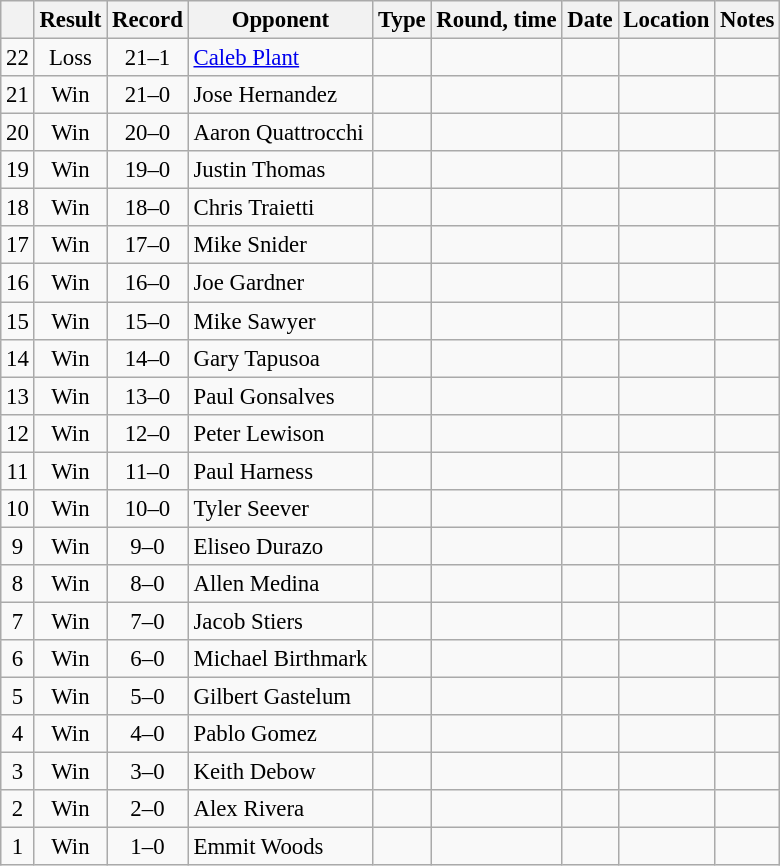<table class="wikitable" style="text-align:center; font-size:95%">
<tr>
<th></th>
<th>Result</th>
<th>Record</th>
<th>Opponent</th>
<th>Type</th>
<th>Round, time</th>
<th>Date</th>
<th>Location</th>
<th>Notes</th>
</tr>
<tr>
<td>22</td>
<td>Loss</td>
<td>21–1</td>
<td align=left> <a href='#'>Caleb Plant</a></td>
<td></td>
<td></td>
<td></td>
<td align=left> </td>
<td align=left></td>
</tr>
<tr>
<td>21</td>
<td>Win</td>
<td>21–0</td>
<td align=left> Jose Hernandez</td>
<td></td>
<td></td>
<td></td>
<td align=left> </td>
<td align=left></td>
</tr>
<tr>
<td>20</td>
<td>Win</td>
<td>20–0</td>
<td align=left> Aaron Quattrocchi</td>
<td></td>
<td></td>
<td></td>
<td align=left> </td>
<td align=left></td>
</tr>
<tr>
<td>19</td>
<td>Win</td>
<td>19–0</td>
<td align=left> Justin Thomas</td>
<td></td>
<td></td>
<td></td>
<td align=left> </td>
<td align=left></td>
</tr>
<tr>
<td>18</td>
<td>Win</td>
<td>18–0</td>
<td align=left> Chris Traietti</td>
<td></td>
<td></td>
<td></td>
<td align=left> </td>
<td align=left></td>
</tr>
<tr>
<td>17</td>
<td>Win</td>
<td>17–0</td>
<td align=left> Mike Snider</td>
<td></td>
<td></td>
<td></td>
<td align=left> </td>
<td align=left></td>
</tr>
<tr>
<td>16</td>
<td>Win</td>
<td>16–0</td>
<td align=left> Joe Gardner</td>
<td></td>
<td></td>
<td></td>
<td align=left> </td>
<td align=left></td>
</tr>
<tr>
<td>15</td>
<td>Win</td>
<td>15–0</td>
<td align=left> Mike Sawyer</td>
<td></td>
<td></td>
<td></td>
<td align=left> </td>
<td align=left></td>
</tr>
<tr>
<td>14</td>
<td>Win</td>
<td>14–0</td>
<td align=left> Gary Tapusoa</td>
<td></td>
<td></td>
<td></td>
<td align=left> </td>
<td align=left></td>
</tr>
<tr>
<td>13</td>
<td>Win</td>
<td>13–0</td>
<td align=left> Paul Gonsalves</td>
<td></td>
<td></td>
<td></td>
<td align=left> </td>
<td align=left></td>
</tr>
<tr>
<td>12</td>
<td>Win</td>
<td>12–0</td>
<td align=left> Peter Lewison</td>
<td></td>
<td></td>
<td></td>
<td align=left> </td>
<td align=left></td>
</tr>
<tr>
<td>11</td>
<td>Win</td>
<td>11–0</td>
<td align=left> Paul Harness</td>
<td></td>
<td></td>
<td></td>
<td align=left> </td>
<td align=left></td>
</tr>
<tr>
<td>10</td>
<td>Win</td>
<td>10–0</td>
<td align=left> Tyler Seever</td>
<td></td>
<td></td>
<td></td>
<td align=left> </td>
<td align=left></td>
</tr>
<tr>
<td>9</td>
<td>Win</td>
<td>9–0</td>
<td align=left> Eliseo Durazo</td>
<td></td>
<td></td>
<td></td>
<td align=left> </td>
<td align=left></td>
</tr>
<tr>
<td>8</td>
<td>Win</td>
<td>8–0</td>
<td align=left> Allen Medina</td>
<td></td>
<td></td>
<td></td>
<td align=left> </td>
<td align=left></td>
</tr>
<tr>
<td>7</td>
<td>Win</td>
<td>7–0</td>
<td align=left> Jacob Stiers</td>
<td></td>
<td></td>
<td></td>
<td align=left> </td>
<td align=left></td>
</tr>
<tr>
<td>6</td>
<td>Win</td>
<td>6–0</td>
<td align=left> Michael Birthmark</td>
<td></td>
<td></td>
<td></td>
<td align=left> </td>
<td align=left></td>
</tr>
<tr>
<td>5</td>
<td>Win</td>
<td>5–0</td>
<td align=left> Gilbert Gastelum</td>
<td></td>
<td></td>
<td></td>
<td align=left> </td>
<td align=left></td>
</tr>
<tr>
<td>4</td>
<td>Win</td>
<td>4–0</td>
<td align=left> Pablo Gomez</td>
<td></td>
<td></td>
<td></td>
<td align=left> </td>
<td align=left></td>
</tr>
<tr>
<td>3</td>
<td>Win</td>
<td>3–0</td>
<td align=left> Keith Debow</td>
<td></td>
<td></td>
<td></td>
<td align=left> </td>
<td align=left></td>
</tr>
<tr>
<td>2</td>
<td>Win</td>
<td>2–0</td>
<td align=left> Alex Rivera</td>
<td></td>
<td></td>
<td></td>
<td align=left> </td>
<td align=left></td>
</tr>
<tr>
<td>1</td>
<td>Win</td>
<td>1–0</td>
<td align=left> Emmit Woods</td>
<td></td>
<td></td>
<td></td>
<td align=left> </td>
<td align=left></td>
</tr>
</table>
